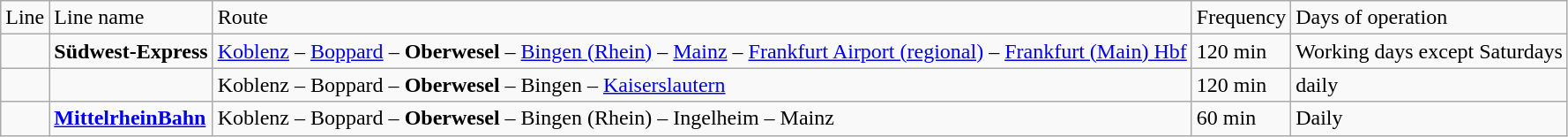<table class="wikitable">
<tr>
<td>Line</td>
<td>Line name</td>
<td>Route</td>
<td>Frequency</td>
<td>Days of operation</td>
</tr>
<tr>
<td></td>
<td><strong>Südwest-Express</strong></td>
<td><a href='#'>Koblenz</a> – <a href='#'>Boppard</a> – <strong>Oberwesel</strong> – <a href='#'>Bingen (Rhein)</a> – <a href='#'>Mainz</a> – <a href='#'>Frankfurt Airport (regional)</a> – <a href='#'>Frankfurt (Main) Hbf</a></td>
<td>120 min</td>
<td>Working days except Saturdays</td>
</tr>
<tr>
<td></td>
<td></td>
<td>Koblenz – Boppard – <strong>Oberwesel</strong> – Bingen –  <a href='#'>Kaiserslautern</a></td>
<td>120 min</td>
<td>daily</td>
</tr>
<tr>
<td></td>
<td><strong><a href='#'>MittelrheinBahn</a></strong></td>
<td>Koblenz – Boppard – <strong>Oberwesel</strong> – Bingen (Rhein) – Ingelheim – Mainz</td>
<td>60 min</td>
<td>Daily</td>
</tr>
</table>
